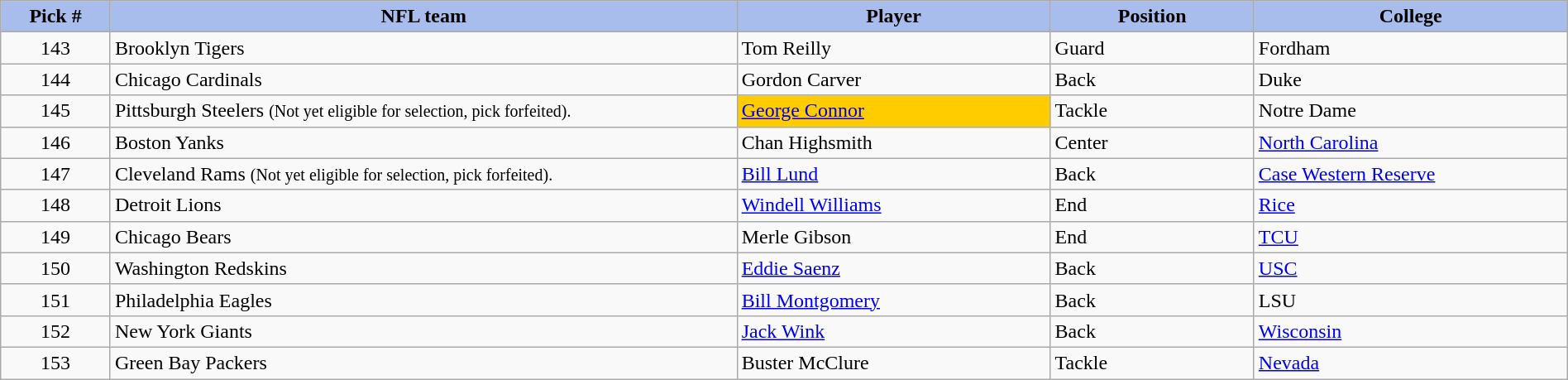<table class="wikitable sortable sortable" style="width: 100%">
<tr>
<th style="background:#A8BDEC;" width=7%>Pick #</th>
<th width=40% style="background:#A8BDEC;">NFL team</th>
<th width=20% style="background:#A8BDEC;">Player</th>
<th width=13% style="background:#A8BDEC;">Position</th>
<th style="background:#A8BDEC;">College</th>
</tr>
<tr>
<td align=center>143</td>
<td>Brooklyn Tigers</td>
<td>Tom Reilly</td>
<td>Guard</td>
<td>Fordham</td>
</tr>
<tr>
<td align=center>144</td>
<td>Chicago Cardinals</td>
<td>Gordon Carver</td>
<td>Back</td>
<td>Duke</td>
</tr>
<tr>
<td align=center>145</td>
<td>Pittsburgh Steelers <small>(Not yet eligible for selection, pick forfeited).</small></td>
<td bgcolor="#FFCC00"><a href='#'>George Connor</a></td>
<td>Tackle</td>
<td>Notre Dame</td>
</tr>
<tr>
<td align=center>146</td>
<td>Boston Yanks</td>
<td>Chan Highsmith</td>
<td>Center</td>
<td><a href='#'>North Carolina</a></td>
</tr>
<tr>
<td align=center>147</td>
<td>Cleveland Rams  <small>(Not yet eligible for selection, pick forfeited).</small></td>
<td><a href='#'>Bill Lund</a></td>
<td>Back</td>
<td><a href='#'>Case Western Reserve</a></td>
</tr>
<tr>
<td align=center>148</td>
<td>Detroit Lions</td>
<td><a href='#'>Windell Williams</a></td>
<td>End</td>
<td><a href='#'>Rice</a></td>
</tr>
<tr>
<td align=center>149</td>
<td>Chicago Bears</td>
<td>Merle Gibson</td>
<td>End</td>
<td><a href='#'>TCU</a></td>
</tr>
<tr>
<td align=center>150</td>
<td>Washington Redskins</td>
<td><a href='#'>Eddie Saenz</a></td>
<td>Back</td>
<td><a href='#'>USC</a></td>
</tr>
<tr>
<td align=center>151</td>
<td>Philadelphia Eagles</td>
<td><a href='#'>Bill Montgomery</a></td>
<td>Back</td>
<td>LSU</td>
</tr>
<tr>
<td align=center>152</td>
<td>New York Giants</td>
<td><a href='#'>Jack Wink</a></td>
<td>Back</td>
<td><a href='#'>Wisconsin</a></td>
</tr>
<tr>
<td align=center>153</td>
<td>Green Bay Packers</td>
<td>Buster McClure</td>
<td>Tackle</td>
<td><a href='#'>Nevada</a></td>
</tr>
</table>
